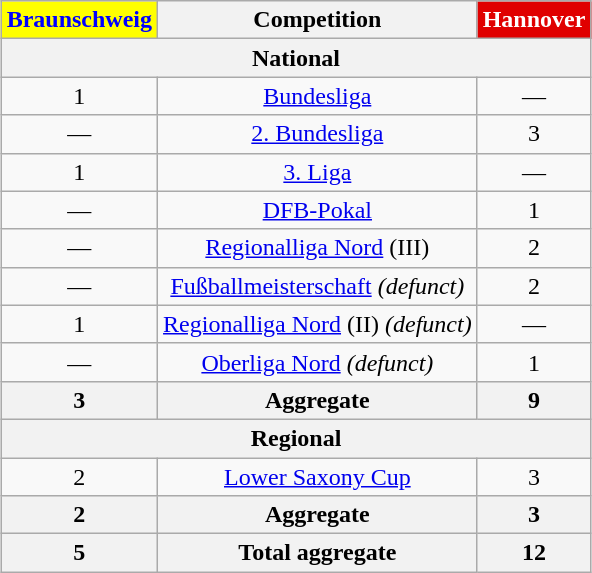<table class="wikitable sortable" style="width:auto; margin:auto;">
<tr>
<th style="color:blue; background-color:yellow;">Braunschweig</th>
<th>Competition</th>
<th style="color:white; background-color:#E00000;">Hannover</th>
</tr>
<tr style="text-align:center;">
<th colspan="4">National</th>
</tr>
<tr style="text-align:center;">
<td>1</td>
<td><a href='#'>Bundesliga</a></td>
<td>—</td>
</tr>
<tr style="text-align:center;">
<td>—</td>
<td><a href='#'>2. Bundesliga</a></td>
<td>3</td>
</tr>
<tr style="text-align:center;">
<td>1</td>
<td><a href='#'>3. Liga</a></td>
<td>—</td>
</tr>
<tr style="text-align:center;">
<td>—</td>
<td><a href='#'>DFB-Pokal</a></td>
<td>1</td>
</tr>
<tr style="text-align:center;">
<td>—</td>
<td><a href='#'>Regionalliga Nord</a> (III)</td>
<td>2</td>
</tr>
<tr style="text-align:center;">
<td>—</td>
<td><a href='#'>Fußballmeisterschaft</a> <em>(defunct)</em></td>
<td>2</td>
</tr>
<tr style="text-align:center;">
<td>1</td>
<td><a href='#'>Regionalliga Nord</a> (II) <em>(defunct)</em></td>
<td>—</td>
</tr>
<tr style="text-align:center;">
<td>—</td>
<td><a href='#'>Oberliga Nord</a> <em>(defunct)</em></td>
<td>1</td>
</tr>
<tr align="center">
<th>3</th>
<th>Aggregate</th>
<th>9</th>
</tr>
<tr style="text-align:center;">
<th colspan="4">Regional</th>
</tr>
<tr style="text-align:center;">
<td>2</td>
<td><a href='#'>Lower Saxony Cup</a></td>
<td>3</td>
</tr>
<tr align="center">
<th>2</th>
<th>Aggregate</th>
<th>3</th>
</tr>
<tr align="center">
<th>5</th>
<th>Total aggregate</th>
<th>12</th>
</tr>
</table>
